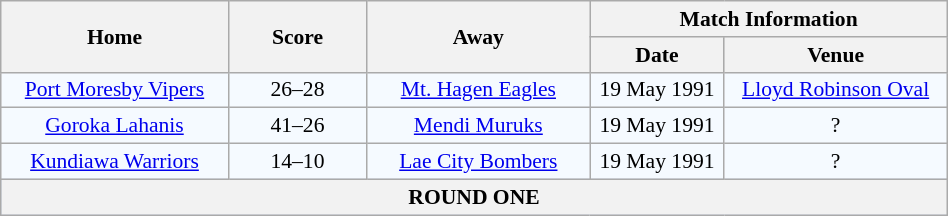<table class="wikitable" width="50%" style="border-collapse:collapse; font-size:90%; text-align:center;">
<tr>
<th rowspan="2" width="10%">Home</th>
<th rowspan="2" width="6%">Score</th>
<th rowspan="2" width="10%">Away</th>
<th colspan="2">Match Information</th>
</tr>
<tr bgcolor="#CCCCCC">
<th width="6%">Date</th>
<th width="10%">Venue</th>
</tr>
<tr bgcolor="#F5FAFF">
<td> <a href='#'>Port Moresby Vipers</a></td>
<td>26–28</td>
<td><a href='#'>Mt. Hagen Eagles</a></td>
<td>19 May 1991</td>
<td><a href='#'>Lloyd Robinson Oval</a></td>
</tr>
<tr bgcolor="#F5FAFF">
<td><a href='#'>Goroka Lahanis</a></td>
<td>41–26</td>
<td><a href='#'>Mendi Muruks</a></td>
<td>19 May 1991</td>
<td>?</td>
</tr>
<tr bgcolor="#F5FAFF">
<td><a href='#'>Kundiawa Warriors</a></td>
<td>14–10</td>
<td> <a href='#'>Lae City Bombers</a></td>
<td>19 May 1991</td>
<td>?</td>
</tr>
<tr bgcolor="#C1D8FF">
<th colspan="5"><strong>ROUND ONE</strong> </th>
</tr>
</table>
